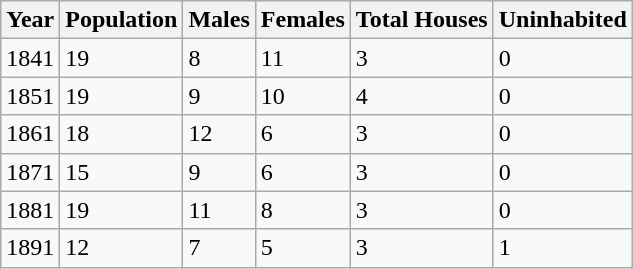<table class="wikitable">
<tr>
<th>Year</th>
<th>Population</th>
<th>Males</th>
<th>Females</th>
<th>Total Houses</th>
<th>Uninhabited</th>
</tr>
<tr>
<td>1841</td>
<td>19</td>
<td>8</td>
<td>11</td>
<td>3</td>
<td>0</td>
</tr>
<tr>
<td>1851</td>
<td>19</td>
<td>9</td>
<td>10</td>
<td>4</td>
<td>0</td>
</tr>
<tr>
<td>1861</td>
<td>18</td>
<td>12</td>
<td>6</td>
<td>3</td>
<td>0</td>
</tr>
<tr>
<td>1871</td>
<td>15</td>
<td>9</td>
<td>6</td>
<td>3</td>
<td>0</td>
</tr>
<tr>
<td>1881</td>
<td>19</td>
<td>11</td>
<td>8</td>
<td>3</td>
<td>0</td>
</tr>
<tr>
<td>1891</td>
<td>12</td>
<td>7</td>
<td>5</td>
<td>3</td>
<td>1</td>
</tr>
</table>
